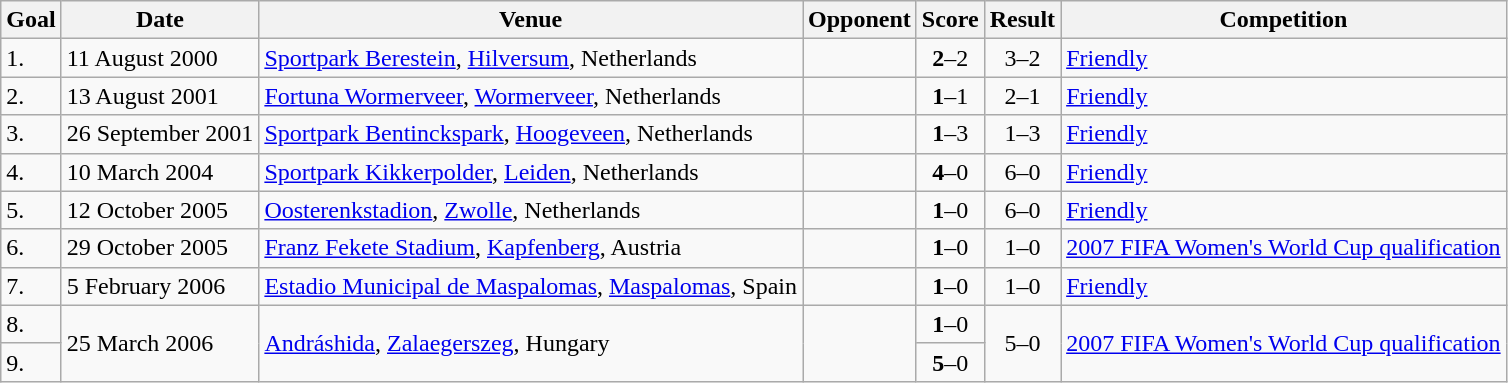<table class="wikitable">
<tr>
<th>Goal</th>
<th>Date</th>
<th>Venue</th>
<th>Opponent</th>
<th>Score</th>
<th>Result</th>
<th>Competition</th>
</tr>
<tr>
<td>1.</td>
<td>11 August 2000</td>
<td><a href='#'>Sportpark Berestein</a>, <a href='#'>Hilversum</a>, Netherlands</td>
<td></td>
<td align=center><strong>2</strong>–2</td>
<td align=center>3–2</td>
<td><a href='#'>Friendly</a></td>
</tr>
<tr>
<td>2.</td>
<td>13 August 2001</td>
<td><a href='#'>Fortuna Wormerveer</a>, <a href='#'>Wormerveer</a>, Netherlands</td>
<td></td>
<td align=center><strong>1</strong>–1</td>
<td align=center>2–1</td>
<td><a href='#'>Friendly</a></td>
</tr>
<tr>
<td>3.</td>
<td>26 September 2001</td>
<td><a href='#'>Sportpark Bentinckspark</a>, <a href='#'>Hoogeveen</a>, Netherlands</td>
<td></td>
<td align=center><strong>1</strong>–3</td>
<td align=center>1–3</td>
<td><a href='#'>Friendly</a></td>
</tr>
<tr>
<td>4.</td>
<td>10 March 2004</td>
<td><a href='#'>Sportpark Kikkerpolder</a>, <a href='#'>Leiden</a>, Netherlands</td>
<td></td>
<td align=center><strong>4</strong>–0</td>
<td align=center>6–0</td>
<td><a href='#'>Friendly</a></td>
</tr>
<tr>
<td>5.</td>
<td>12 October 2005</td>
<td><a href='#'>Oosterenkstadion</a>, <a href='#'>Zwolle</a>, Netherlands</td>
<td></td>
<td align=center><strong>1</strong>–0</td>
<td align=center>6–0</td>
<td><a href='#'>Friendly</a></td>
</tr>
<tr>
<td>6.</td>
<td>29 October 2005</td>
<td><a href='#'>Franz Fekete Stadium</a>, <a href='#'>Kapfenberg</a>, Austria</td>
<td></td>
<td align=center><strong>1</strong>–0</td>
<td align=center>1–0</td>
<td><a href='#'>2007 FIFA Women's World Cup qualification</a></td>
</tr>
<tr>
<td>7.</td>
<td>5 February 2006</td>
<td><a href='#'>Estadio Municipal de Maspalomas</a>, <a href='#'>Maspalomas</a>, Spain</td>
<td></td>
<td align=center><strong>1</strong>–0</td>
<td align=center>1–0</td>
<td><a href='#'>Friendly</a></td>
</tr>
<tr>
<td>8.</td>
<td rowspan=2>25 March 2006</td>
<td rowspan=2><a href='#'>Andráshida</a>, <a href='#'>Zalaegerszeg</a>, Hungary</td>
<td rowspan=2></td>
<td align=center><strong>1</strong>–0</td>
<td align=center rowspan=2>5–0</td>
<td rowspan=2><a href='#'>2007 FIFA Women's World Cup qualification</a></td>
</tr>
<tr>
<td>9.</td>
<td align=center><strong>5</strong>–0</td>
</tr>
</table>
